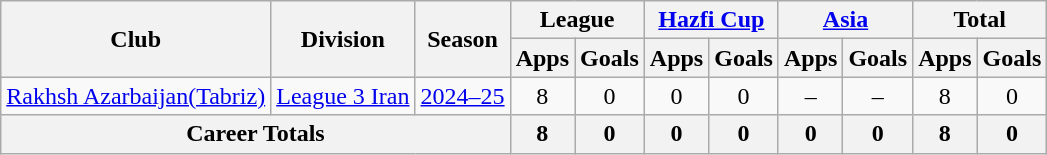<table class="wikitable" style="text-align: center;">
<tr>
<th rowspan="2">Club</th>
<th rowspan="2">Division</th>
<th rowspan="2">Season</th>
<th colspan="2">League</th>
<th colspan="2"><a href='#'>Hazfi Cup</a></th>
<th colspan="2"><a href='#'>Asia</a></th>
<th colspan="2">Total</th>
</tr>
<tr>
<th>Apps</th>
<th>Goals</th>
<th>Apps</th>
<th>Goals</th>
<th>Apps</th>
<th>Goals</th>
<th>Apps</th>
<th>Goals</th>
</tr>
<tr>
<td><a href='#'>Rakhsh Azarbaijan(Tabriz)</a></td>
<td><a href='#'>League 3 Iran</a></td>
<td><a href='#'>2024–25</a></td>
<td>8</td>
<td>0</td>
<td>0</td>
<td>0</td>
<td>–</td>
<td>–</td>
<td>8</td>
<td>0</td>
</tr>
<tr>
<th colspan="3">Career Totals</th>
<th>8</th>
<th>0</th>
<th>0</th>
<th>0</th>
<th>0</th>
<th>0</th>
<th>8</th>
<th>0</th>
</tr>
</table>
